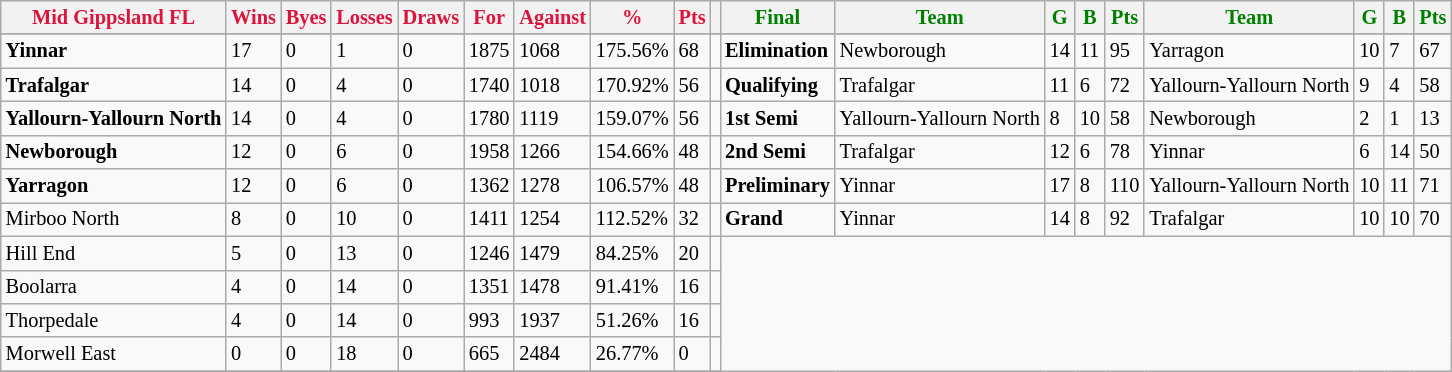<table style="font-size: 85%; text-align: left;" class="wikitable">
<tr>
<th style="color:crimson">Mid Gippsland FL</th>
<th style="color:crimson">Wins</th>
<th style="color:crimson">Byes</th>
<th style="color:crimson">Losses</th>
<th style="color:crimson">Draws</th>
<th style="color:crimson">For</th>
<th style="color:crimson">Against</th>
<th style="color:crimson">%</th>
<th style="color:crimson">Pts</th>
<th></th>
<th style="color:green">Final</th>
<th style="color:green">Team</th>
<th style="color:green">G</th>
<th style="color:green">B</th>
<th style="color:green">Pts</th>
<th style="color:green">Team</th>
<th style="color:green">G</th>
<th style="color:green">B</th>
<th style="color:green">Pts</th>
</tr>
<tr>
</tr>
<tr>
</tr>
<tr>
<td><strong>	Yinnar	</strong></td>
<td>17</td>
<td>0</td>
<td>1</td>
<td>0</td>
<td>1875</td>
<td>1068</td>
<td>175.56%</td>
<td>68</td>
<td></td>
<td><strong>Elimination</strong></td>
<td>Newborough</td>
<td>14</td>
<td>11</td>
<td>95</td>
<td>Yarragon</td>
<td>10</td>
<td>7</td>
<td>67</td>
</tr>
<tr>
<td><strong>	Trafalgar	</strong></td>
<td>14</td>
<td>0</td>
<td>4</td>
<td>0</td>
<td>1740</td>
<td>1018</td>
<td>170.92%</td>
<td>56</td>
<td></td>
<td><strong>Qualifying</strong></td>
<td>Trafalgar</td>
<td>11</td>
<td>6</td>
<td>72</td>
<td>Yallourn-Yallourn North</td>
<td>9</td>
<td>4</td>
<td>58</td>
</tr>
<tr>
<td><strong>	Yallourn-Yallourn North	</strong></td>
<td>14</td>
<td>0</td>
<td>4</td>
<td>0</td>
<td>1780</td>
<td>1119</td>
<td>159.07%</td>
<td>56</td>
<td></td>
<td><strong>1st Semi</strong></td>
<td>Yallourn-Yallourn North</td>
<td>8</td>
<td>10</td>
<td>58</td>
<td>Newborough</td>
<td>2</td>
<td>1</td>
<td>13</td>
</tr>
<tr>
<td><strong>	Newborough	</strong></td>
<td>12</td>
<td>0</td>
<td>6</td>
<td>0</td>
<td>1958</td>
<td>1266</td>
<td>154.66%</td>
<td>48</td>
<td></td>
<td><strong>2nd Semi</strong></td>
<td>Trafalgar</td>
<td>12</td>
<td>6</td>
<td>78</td>
<td>Yinnar</td>
<td>6</td>
<td>14</td>
<td>50</td>
</tr>
<tr>
<td><strong>	Yarragon	</strong></td>
<td>12</td>
<td>0</td>
<td>6</td>
<td>0</td>
<td>1362</td>
<td>1278</td>
<td>106.57%</td>
<td>48</td>
<td></td>
<td><strong>Preliminary</strong></td>
<td>Yinnar</td>
<td>17</td>
<td>8</td>
<td>110</td>
<td>Yallourn-Yallourn North</td>
<td>10</td>
<td>11</td>
<td>71</td>
</tr>
<tr>
<td>Mirboo North</td>
<td>8</td>
<td>0</td>
<td>10</td>
<td>0</td>
<td>1411</td>
<td>1254</td>
<td>112.52%</td>
<td>32</td>
<td></td>
<td><strong>Grand</strong></td>
<td>Yinnar</td>
<td>14</td>
<td>8</td>
<td>92</td>
<td>Trafalgar</td>
<td>10</td>
<td>10</td>
<td>70</td>
</tr>
<tr>
<td>Hill End</td>
<td>5</td>
<td>0</td>
<td>13</td>
<td>0</td>
<td>1246</td>
<td>1479</td>
<td>84.25%</td>
<td>20</td>
<td></td>
</tr>
<tr>
<td>Boolarra</td>
<td>4</td>
<td>0</td>
<td>14</td>
<td>0</td>
<td>1351</td>
<td>1478</td>
<td>91.41%</td>
<td>16</td>
<td></td>
</tr>
<tr>
<td>Thorpedale</td>
<td>4</td>
<td>0</td>
<td>14</td>
<td>0</td>
<td>993</td>
<td>1937</td>
<td>51.26%</td>
<td>16</td>
<td></td>
</tr>
<tr>
<td>Morwell East</td>
<td>0</td>
<td>0</td>
<td>18</td>
<td>0</td>
<td>665</td>
<td>2484</td>
<td>26.77%</td>
<td>0</td>
<td></td>
</tr>
<tr>
</tr>
</table>
